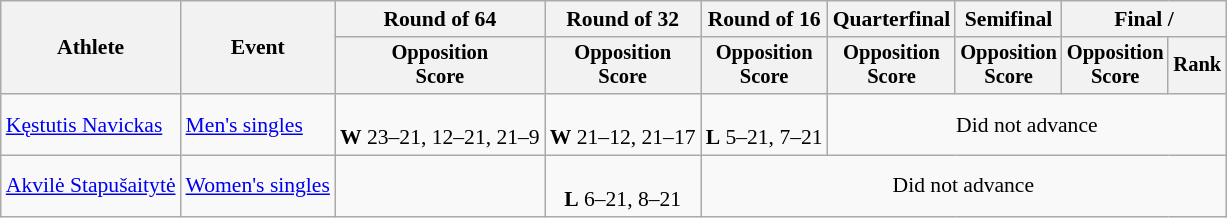<table class=wikitable style="font-size:90%">
<tr>
<th rowspan="2">Athlete</th>
<th rowspan="2">Event</th>
<th>Round of 64</th>
<th>Round of 32</th>
<th>Round of 16</th>
<th>Quarterfinal</th>
<th>Semifinal</th>
<th colspan=2>Final / </th>
</tr>
<tr style="font-size:95%">
<th>Opposition<br>Score</th>
<th>Opposition<br>Score</th>
<th>Opposition<br>Score</th>
<th>Opposition<br>Score</th>
<th>Opposition<br>Score</th>
<th>Opposition<br>Score</th>
<th>Rank</th>
</tr>
<tr align=center>
<td align=left><a href='#'>Kęstutis Navickas</a></td>
<td align=left><a href='#'>Men's singles</a></td>
<td><br><strong>W</strong> 23–21, 12–21, 21–9</td>
<td><br><strong>W</strong> 21–12, 21–17</td>
<td><br><strong>L</strong> 5–21, 7–21</td>
<td colspan=4>Did not advance</td>
</tr>
<tr align=center>
<td align=left><a href='#'>Akvilė Stapušaitytė</a></td>
<td align=left><a href='#'>Women's singles</a></td>
<td></td>
<td><br><strong>L</strong> 6–21, 8–21</td>
<td colspan=5>Did not advance</td>
</tr>
</table>
